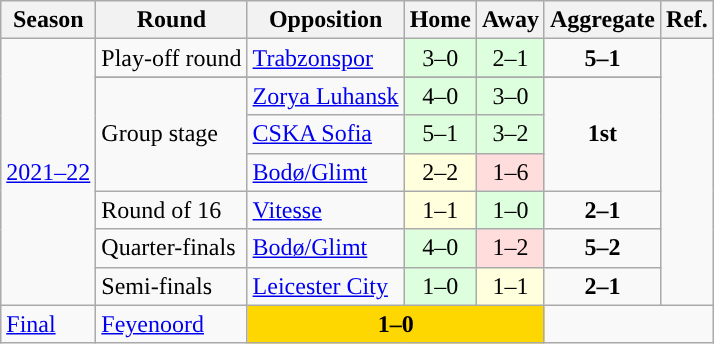<table class="wikitable">
<tr>
<th>Season</th>
<th>Round</th>
<th>Opposition</th>
<th>Home</th>
<th>Away</th>
<th>Aggregate</th>
<th>Ref.</th>
</tr>
<tr>
<td rowspan="8"><a href='#'>2021–22</a></td>
<td>Play-off round</td>
<td> <a href='#'>Trabzonspor</a></td>
<td style="text-align:center; background:#dfd;">3–0</td>
<td style="text-align:center; background:#dfd;">2–1</td>
<td style="text-align:center;"><strong>5–1</strong></td>
<td rowspan="8" style="text-align:center;"></td>
</tr>
<tr>
</tr>
<tr>
<td rowspan=3>Group stage</td>
<td> <a href='#'>Zorya Luhansk</a></td>
<td style="text-align:center; background:#dfd;">4–0</td>
<td style="text-align:center; background:#dfd;">3–0</td>
<td style="text-align:center;" rowspan=3><strong>1st</strong></td>
</tr>
<tr>
<td> <a href='#'>CSKA Sofia</a></td>
<td style="text-align:center; background:#dfd;">5–1</td>
<td style="text-align:center; background:#dfd;">3–2</td>
</tr>
<tr>
<td> <a href='#'>Bodø/Glimt</a></td>
<td style="text-align:center; background:#ffd;">2–2</td>
<td style="text-align:center; background:#fdd;">1–6</td>
</tr>
<tr>
<td>Round of 16</td>
<td> <a href='#'>Vitesse</a></td>
<td style="text-align:center; background:#ffd;">1–1</td>
<td style="text-align:center; background:#dfd;">1–0</td>
<td style="text-align:center;"><strong>2–1</strong></td>
</tr>
<tr>
<td>Quarter-finals</td>
<td> <a href='#'>Bodø/Glimt</a></td>
<td style="text-align:center; background:#dfd;">4–0</td>
<td style="text-align:center; background:#fdd;">1–2</td>
<td style="text-align:center;"><strong>5–2</strong></td>
</tr>
<tr>
<td>Semi-finals</td>
<td> <a href='#'>Leicester City</a></td>
<td style="text-align:center; background:#dfd;">1–0</td>
<td style="text-align:center; background:#ffd;">1–1</td>
<td style="text-align:center;"><strong>2–1</strong></td>
</tr>
<tr>
<td><a href='#'>Final</a></td>
<td> <a href='#'>Feyenoord</a></td>
<td colspan=3 bgcolor=gold style="text-align:center;"><strong>1–0</strong></td>
</tr>
</table>
